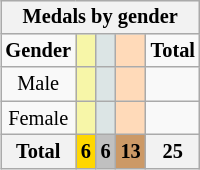<table class="wikitable" border="1" style="font-size:85%; float:right">
<tr style="background:#efefef;">
<th colspan=5><strong>Medals by gender</strong></th>
</tr>
<tr align=center>
<td><strong>Gender</strong></td>
<td bgcolor=#F7F6A8></td>
<td bgcolor=#DCE5E5></td>
<td bgcolor=#FFDAB9></td>
<td><strong>Total</strong></td>
</tr>
<tr align=center>
<td>Male</td>
<td style="background:#F7F6A8;"></td>
<td style="background:#DCE5E5;"></td>
<td style="background:#FFDAB9;"></td>
<td></td>
</tr>
<tr align=center>
<td>Female</td>
<td style="background:#F7F6A8;"></td>
<td style="background:#DCE5E5;"></td>
<td style="background:#FFDAB9;"></td>
<td></td>
</tr>
<tr align=center>
<th><strong>Total</strong></th>
<th style="background:gold;"><strong>6</strong></th>
<th style="background:silver;"><strong>6</strong></th>
<th style="background:#c96;"><strong>13</strong></th>
<th><strong>25</strong></th>
</tr>
</table>
